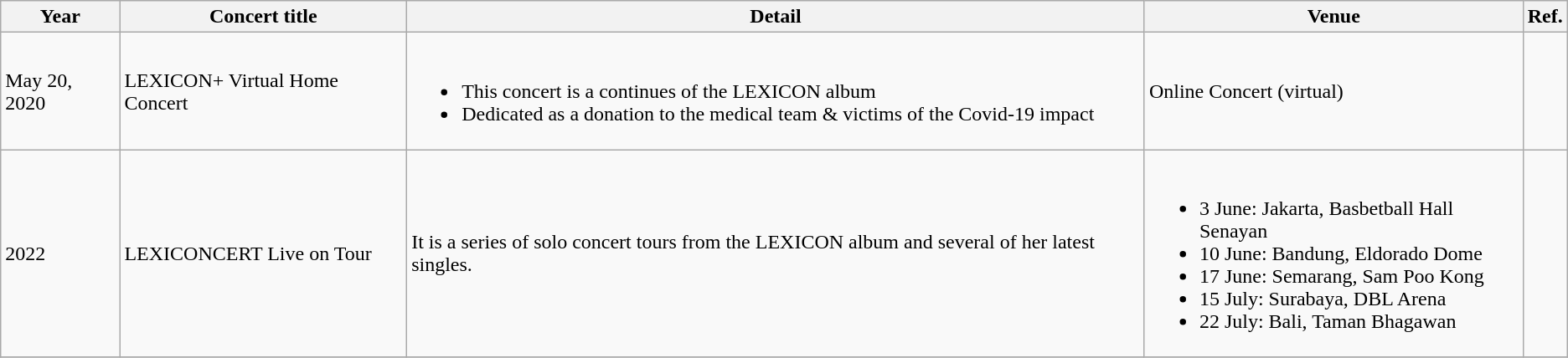<table class="wikitable sortable">
<tr>
<th>Year</th>
<th>Concert title</th>
<th>Detail</th>
<th>Venue</th>
<th>Ref.</th>
</tr>
<tr>
<td>May 20, 2020</td>
<td>LEXICON+ Virtual Home Concert</td>
<td><br><ul><li>This concert is a continues of the LEXICON album</li><li>Dedicated as a donation to the medical team & victims of the Covid-19 impact</li></ul></td>
<td>Online  Concert (virtual)</td>
<td></td>
</tr>
<tr>
<td>2022</td>
<td>LEXICONCERT Live on Tour</td>
<td>It is a series of solo concert tours from the LEXICON album and several of her latest singles.</td>
<td {{flat list><br><ul><li>3 June: Jakarta, Basbetball Hall Senayan</li><li>10 June: Bandung, Eldorado Dome</li><li>17 June: Semarang, Sam Poo Kong</li><li>15 July: Surabaya, DBL Arena</li><li>22 July: Bali, Taman Bhagawan</li></ul></td>
<td></td>
</tr>
<tr>
</tr>
</table>
